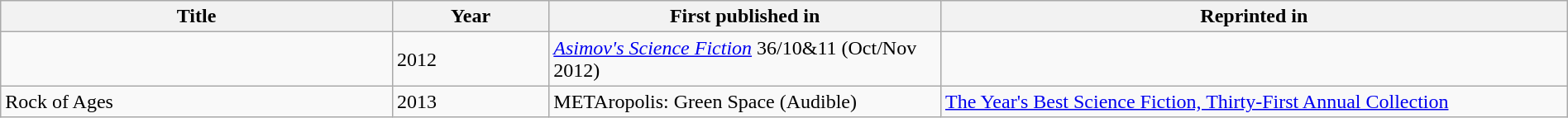<table class='wikitable sortable' width='100%'>
<tr>
<th width='25%'>Title</th>
<th width='10%'>Year</th>
<th width='25%'>First published in</th>
<th width='40%' class='unsortable'>Reprinted in</th>
</tr>
<tr>
<td></td>
<td>2012</td>
<td><em><a href='#'>Asimov's Science Fiction</a></em> 36/10&11 (Oct/Nov 2012)</td>
<td></td>
</tr>
<tr>
<td>Rock of Ages</td>
<td>2013</td>
<td>METAropolis: Green Space (Audible)</td>
<td><a href='#'>The Year's Best Science Fiction, Thirty-First Annual Collection</a></td>
</tr>
</table>
